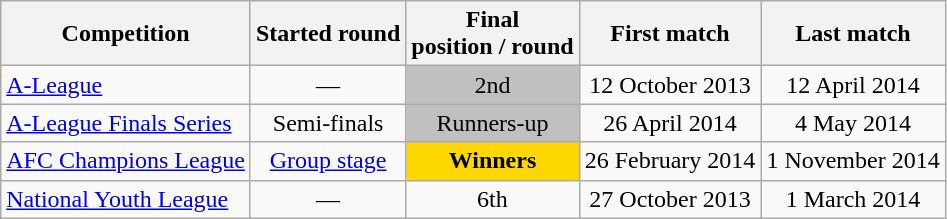<table class="wikitable">
<tr>
<th>Competition</th>
<th>Started round</th>
<th>Final <br>position / round</th>
<th>First match</th>
<th>Last match</th>
</tr>
<tr style="text-align: center">
<td align=left><a href='#'>A-League</a></td>
<td>—</td>
<td style="background:silver;">2nd</td>
<td>12 October 2013</td>
<td>12 April 2014</td>
</tr>
<tr style="text-align: center">
<td align=left><a href='#'>A-League Finals Series</a></td>
<td>Semi-finals</td>
<td style="background:silver;">Runners-up</td>
<td>26 April 2014</td>
<td>4 May 2014</td>
</tr>
<tr style="text-align: center">
<td align=left><a href='#'>AFC Champions League</a></td>
<td><a href='#'>Group stage</a></td>
<td style="background:gold;"><strong>Winners</strong></td>
<td>26 February 2014</td>
<td>1 November 2014</td>
</tr>
<tr style="text-align: center">
<td align=left><a href='#'>National Youth League</a></td>
<td>—</td>
<td>6th</td>
<td>27 October 2013</td>
<td>1 March 2014</td>
</tr>
</table>
